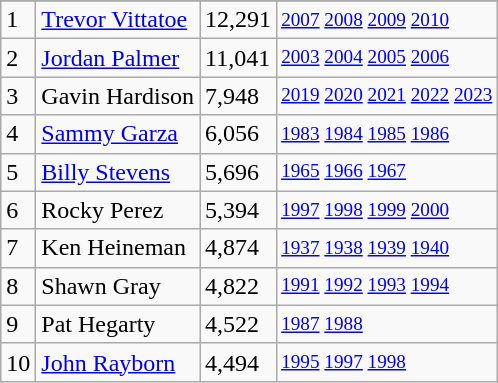<table class="wikitable">
<tr>
</tr>
<tr>
<td>1</td>
<td><a href='#'>Trevor Vittatoe</a></td>
<td><abbr>12,291</abbr></td>
<td style="font-size:80%;"><a href='#'>2007</a> <a href='#'>2008</a> <a href='#'>2009</a> <a href='#'>2010</a></td>
</tr>
<tr>
<td>2</td>
<td><a href='#'>Jordan Palmer</a></td>
<td><abbr>11,041</abbr></td>
<td style="font-size:80%;"><a href='#'>2003</a> <a href='#'>2004</a> <a href='#'>2005</a> <a href='#'>2006</a></td>
</tr>
<tr>
<td>3</td>
<td>Gavin Hardison</td>
<td><abbr>7,948</abbr></td>
<td style="font-size:80%;"><a href='#'>2019</a> <a href='#'>2020</a> <a href='#'>2021</a> <a href='#'>2022</a> <a href='#'>2023</a></td>
</tr>
<tr>
<td>4</td>
<td><a href='#'>Sammy Garza</a></td>
<td><abbr>6,056</abbr></td>
<td style="font-size:80%;"><a href='#'>1983</a> <a href='#'>1984</a> <a href='#'>1985</a> <a href='#'>1986</a></td>
</tr>
<tr>
<td>5</td>
<td><a href='#'>Billy Stevens</a></td>
<td><abbr>5,696</abbr></td>
<td style="font-size:80%;"><a href='#'>1965</a> <a href='#'>1966</a> <a href='#'>1967</a></td>
</tr>
<tr>
<td>6</td>
<td>Rocky Perez</td>
<td><abbr>5,394</abbr></td>
<td style="font-size:80%;"><a href='#'>1997</a> <a href='#'>1998</a> <a href='#'>1999</a> <a href='#'>2000</a></td>
</tr>
<tr>
<td>7</td>
<td>Ken Heineman</td>
<td><abbr>4,874</abbr></td>
<td style="font-size:80%;"><a href='#'>1937</a> <a href='#'>1938</a> <a href='#'>1939</a> <a href='#'>1940</a></td>
</tr>
<tr>
<td>8</td>
<td>Shawn Gray</td>
<td><abbr>4,822</abbr></td>
<td style="font-size:80%;"><a href='#'>1991</a> <a href='#'>1992</a> <a href='#'>1993</a> <a href='#'>1994</a></td>
</tr>
<tr>
<td>9</td>
<td>Pat Hegarty</td>
<td><abbr>4,522</abbr></td>
<td style="font-size:80%;"><a href='#'>1987</a> <a href='#'>1988</a></td>
</tr>
<tr>
<td>10</td>
<td><a href='#'>John Rayborn</a></td>
<td><abbr>4,494</abbr></td>
<td style="font-size:80%;"><a href='#'>1995</a> <a href='#'>1997</a> <a href='#'>1998</a></td>
</tr>
</table>
